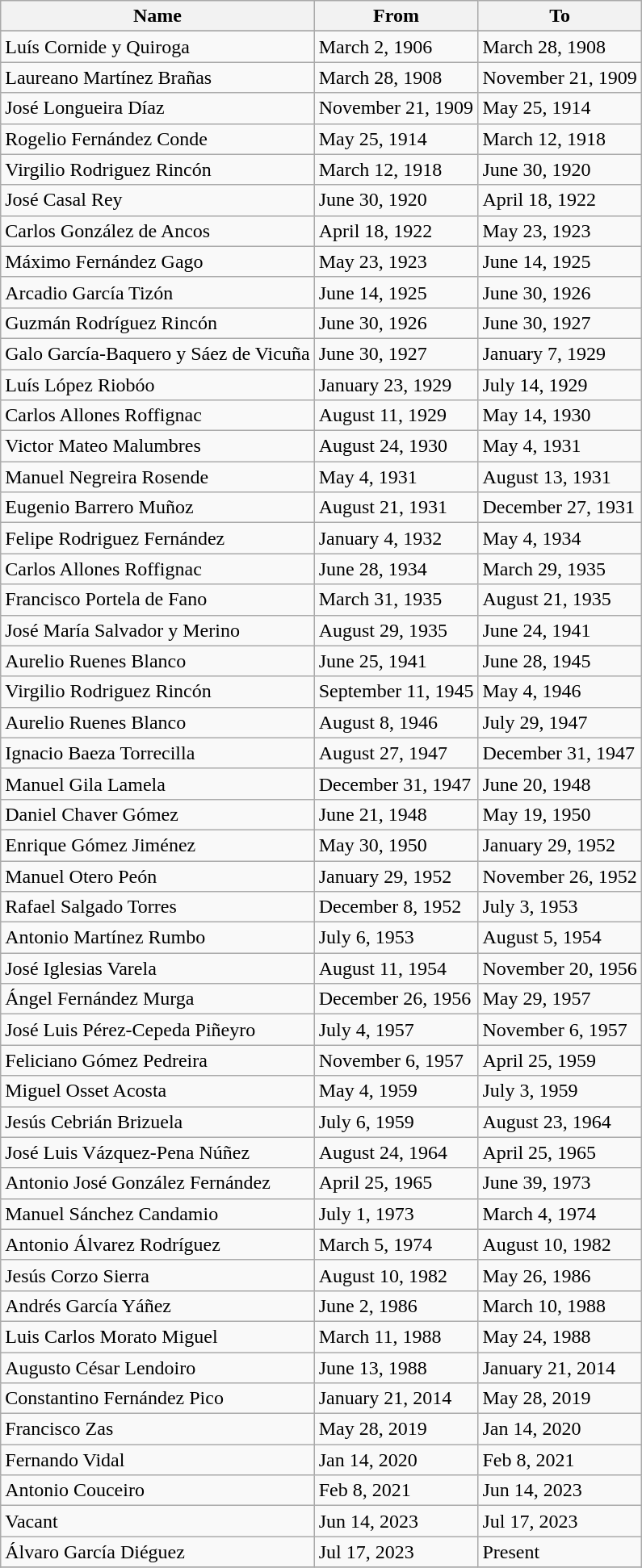<table class="wikitable" style="text-align: left">
<tr>
<th rowspan="1">Name</th>
<th rowspan="1">From</th>
<th rowspan="1">To</th>
</tr>
<tr>
</tr>
<tr>
</tr>
<tr>
<td> Luís Cornide y Quiroga</td>
<td align=left>March 2, 1906</td>
<td align=left>March 28, 1908</td>
</tr>
<tr>
<td> Laureano Martínez Brañas</td>
<td align=left>March 28, 1908</td>
<td align=left>November 21, 1909</td>
</tr>
<tr>
<td> José Longueira Díaz</td>
<td align=left>November 21, 1909</td>
<td align=left>May 25, 1914</td>
</tr>
<tr>
<td> Rogelio Fernández Conde</td>
<td align=left>May 25, 1914</td>
<td align=left>March 12, 1918</td>
</tr>
<tr>
<td> Virgilio Rodriguez Rincón</td>
<td align=left>March 12, 1918</td>
<td align=left>June 30, 1920</td>
</tr>
<tr>
<td> José Casal Rey</td>
<td align=left>June 30, 1920</td>
<td align=left>April 18, 1922</td>
</tr>
<tr>
<td> Carlos González de Ancos</td>
<td align=left>April 18, 1922</td>
<td align=left>May 23, 1923</td>
</tr>
<tr>
<td> Máximo Fernández Gago</td>
<td align=left>May 23, 1923</td>
<td align=left>June 14, 1925</td>
</tr>
<tr>
<td> Arcadio García Tizón</td>
<td align=left>June 14, 1925</td>
<td align=left>June 30, 1926</td>
</tr>
<tr>
<td> Guzmán Rodríguez Rincón</td>
<td align=left>June 30, 1926</td>
<td align=left>June 30, 1927</td>
</tr>
<tr>
<td> Galo García-Baquero y Sáez de Vicuña</td>
<td align=left>June 30, 1927</td>
<td align=left>January 7, 1929</td>
</tr>
<tr>
<td> Luís López Riobóo</td>
<td align=left>January 23, 1929</td>
<td align=left>July 14, 1929</td>
</tr>
<tr>
<td> Carlos Allones Roffignac</td>
<td align=left>August 11, 1929</td>
<td align=left>May 14, 1930</td>
</tr>
<tr>
<td> Victor Mateo Malumbres</td>
<td align=left>August 24, 1930</td>
<td align=left>May 4, 1931</td>
</tr>
<tr>
<td> Manuel Negreira Rosende</td>
<td align=left>May 4, 1931</td>
<td align=left>August 13, 1931</td>
</tr>
<tr>
<td> Eugenio Barrero Muñoz</td>
<td align=left>August 21, 1931</td>
<td align=left>December 27, 1931</td>
</tr>
<tr>
<td> Felipe Rodriguez Fernández</td>
<td align=left>January 4, 1932</td>
<td align=left>May 4, 1934</td>
</tr>
<tr>
<td> Carlos Allones Roffignac</td>
<td align=left>June 28, 1934</td>
<td align=left>March 29, 1935</td>
</tr>
<tr>
<td> Francisco Portela de Fano</td>
<td align=left>March 31, 1935</td>
<td align=left>August 21, 1935</td>
</tr>
<tr>
<td> José María Salvador y Merino</td>
<td align=left>August 29, 1935</td>
<td align=left>June 24, 1941</td>
</tr>
<tr>
<td> Aurelio Ruenes Blanco</td>
<td align=left>June 25, 1941</td>
<td align=left>June 28, 1945</td>
</tr>
<tr>
<td> Virgilio Rodriguez Rincón</td>
<td align=left>September 11, 1945</td>
<td align=left>May 4, 1946</td>
</tr>
<tr>
<td> Aurelio Ruenes Blanco</td>
<td align=left>August 8, 1946</td>
<td align=left>July 29, 1947</td>
</tr>
<tr>
<td> Ignacio Baeza Torrecilla</td>
<td align=left>August 27, 1947</td>
<td align=left>December 31, 1947</td>
</tr>
<tr>
<td> Manuel Gila Lamela</td>
<td align=left>December 31, 1947</td>
<td align=left>June 20, 1948</td>
</tr>
<tr>
<td> Daniel Chaver Gómez</td>
<td align=left>June 21, 1948</td>
<td align=left>May 19, 1950</td>
</tr>
<tr>
<td> Enrique Gómez Jiménez</td>
<td align=left>May 30, 1950</td>
<td align=left>January 29, 1952</td>
</tr>
<tr>
<td> Manuel Otero Peón</td>
<td align=left>January 29, 1952</td>
<td align=left>November 26, 1952</td>
</tr>
<tr>
<td> Rafael Salgado Torres</td>
<td align=left>December 8, 1952</td>
<td align=left>July 3, 1953</td>
</tr>
<tr>
<td> Antonio Martínez Rumbo</td>
<td align=left>July 6, 1953</td>
<td align=left>August 5, 1954</td>
</tr>
<tr>
<td> José Iglesias Varela</td>
<td align=left>August 11, 1954</td>
<td align=left>November 20, 1956</td>
</tr>
<tr>
<td> Ángel Fernández Murga</td>
<td align=left>December 26, 1956</td>
<td align=left>May 29, 1957</td>
</tr>
<tr>
<td> José Luis Pérez-Cepeda Piñeyro</td>
<td align=left>July 4, 1957</td>
<td align=left>November 6, 1957</td>
</tr>
<tr>
<td> Feliciano Gómez Pedreira</td>
<td align=left>November 6, 1957</td>
<td align=left>April 25, 1959</td>
</tr>
<tr>
<td> Miguel Osset Acosta</td>
<td align=left>May 4, 1959</td>
<td align=left>July 3, 1959</td>
</tr>
<tr>
<td> Jesús Cebrián Brizuela</td>
<td align=left>July 6, 1959</td>
<td align=left>August 23, 1964</td>
</tr>
<tr>
<td> José Luis Vázquez-Pena Núñez</td>
<td align=left>August 24, 1964</td>
<td align=left>April 25, 1965</td>
</tr>
<tr>
<td> Antonio José González Fernández</td>
<td align=left>April 25, 1965</td>
<td align=left>June 39, 1973</td>
</tr>
<tr>
<td> Manuel Sánchez Candamio</td>
<td align=left>July 1, 1973</td>
<td align=left>March 4, 1974</td>
</tr>
<tr>
<td> Antonio Álvarez Rodríguez</td>
<td align=left>March 5, 1974</td>
<td align=left>August 10, 1982</td>
</tr>
<tr>
<td> Jesús Corzo Sierra</td>
<td align=left>August 10, 1982</td>
<td align=left>May 26, 1986</td>
</tr>
<tr>
<td> Andrés García Yáñez</td>
<td align=left>June 2, 1986</td>
<td align=left>March 10, 1988</td>
</tr>
<tr>
<td> Luis Carlos Morato Miguel</td>
<td align=left>March 11, 1988</td>
<td align=left>May 24, 1988</td>
</tr>
<tr>
<td> Augusto César Lendoiro</td>
<td align=left>June 13, 1988</td>
<td align=left>January 21, 2014</td>
</tr>
<tr>
<td> Constantino Fernández Pico</td>
<td align=left>January 21, 2014</td>
<td align=left>May 28, 2019</td>
</tr>
<tr>
<td> Francisco Zas</td>
<td align=left>May 28, 2019</td>
<td align=left>Jan 14, 2020</td>
</tr>
<tr>
<td> Fernando Vidal</td>
<td align=left>Jan 14, 2020</td>
<td align=left>Feb 8, 2021</td>
</tr>
<tr>
<td> Antonio Couceiro</td>
<td align=left>Feb 8, 2021</td>
<td align=left>Jun 14, 2023</td>
</tr>
<tr>
<td>Vacant</td>
<td align=left>Jun 14, 2023</td>
<td align=left>Jul 17, 2023</td>
</tr>
<tr>
<td> Álvaro García Diéguez</td>
<td align=left>Jul 17, 2023</td>
<td align=left>Present</td>
</tr>
<tr>
</tr>
</table>
